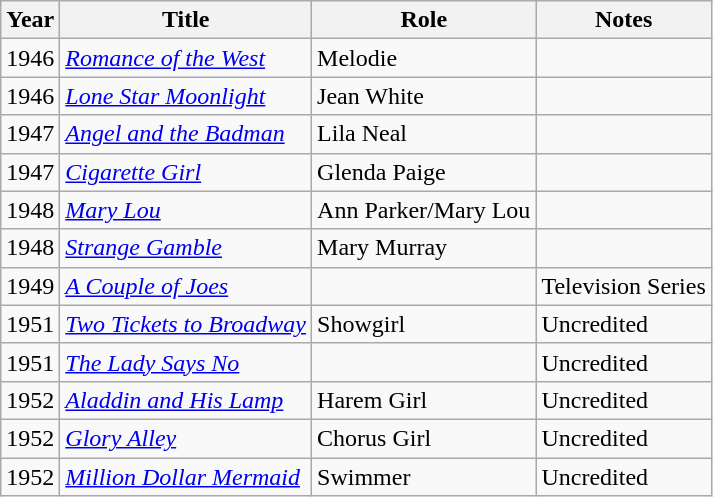<table class="wikitable">
<tr>
<th>Year</th>
<th>Title</th>
<th>Role</th>
<th>Notes</th>
</tr>
<tr>
<td>1946</td>
<td><em><a href='#'>Romance of the West</a></em></td>
<td>Melodie</td>
<td></td>
</tr>
<tr>
<td>1946</td>
<td><em><a href='#'>Lone Star Moonlight</a></em></td>
<td>Jean White</td>
<td></td>
</tr>
<tr>
<td>1947</td>
<td><em><a href='#'>Angel and the Badman</a></em></td>
<td>Lila Neal</td>
<td></td>
</tr>
<tr>
<td>1947</td>
<td><em><a href='#'>Cigarette Girl</a></em></td>
<td>Glenda Paige</td>
<td></td>
</tr>
<tr>
<td>1948</td>
<td><em><a href='#'>Mary Lou</a></em></td>
<td>Ann Parker/Mary Lou</td>
<td></td>
</tr>
<tr>
<td>1948</td>
<td><em><a href='#'>Strange Gamble</a></em></td>
<td>Mary Murray</td>
<td></td>
</tr>
<tr>
<td>1949</td>
<td><em><a href='#'>A Couple of Joes</a></em></td>
<td></td>
<td>Television Series</td>
</tr>
<tr>
<td>1951</td>
<td><em><a href='#'>Two Tickets to Broadway</a></em></td>
<td>Showgirl</td>
<td>Uncredited</td>
</tr>
<tr>
<td>1951</td>
<td><em><a href='#'>The Lady Says No</a></em></td>
<td></td>
<td>Uncredited</td>
</tr>
<tr>
<td>1952</td>
<td><em><a href='#'>Aladdin and His Lamp</a></em></td>
<td>Harem Girl</td>
<td>Uncredited</td>
</tr>
<tr>
<td>1952</td>
<td><em><a href='#'>Glory Alley</a></em></td>
<td>Chorus Girl</td>
<td>Uncredited</td>
</tr>
<tr>
<td>1952</td>
<td><em><a href='#'>Million Dollar Mermaid</a></em></td>
<td>Swimmer</td>
<td>Uncredited</td>
</tr>
</table>
